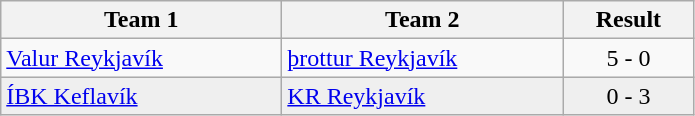<table class="wikitable">
<tr>
<th width="180">Team 1</th>
<th width="180">Team 2</th>
<th width="80">Result</th>
</tr>
<tr>
<td><a href='#'>Valur Reykjavík</a></td>
<td><a href='#'>þrottur Reykjavík</a></td>
<td align="center">5 - 0</td>
</tr>
<tr style="background:#EFEFEF">
<td><a href='#'>ÍBK Keflavík</a></td>
<td><a href='#'>KR Reykjavík</a></td>
<td align="center">0 - 3</td>
</tr>
</table>
